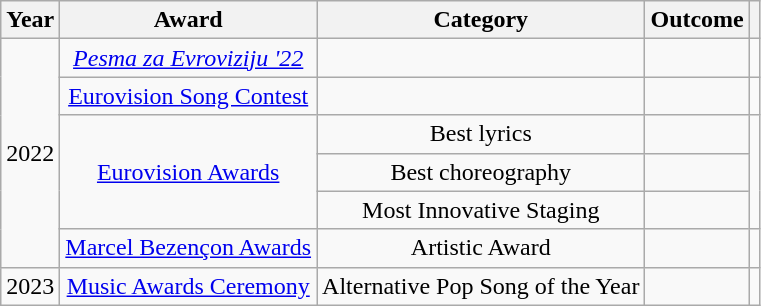<table class="wikitable plainrowheaders" style="text-align:center">
<tr>
<th>Year</th>
<th>Award</th>
<th>Category</th>
<th>Outcome</th>
<th></th>
</tr>
<tr>
<td rowspan="6">2022</td>
<td><em><a href='#'>Pesma za Evroviziju '22</a></em></td>
<td></td>
<td></td>
<td></td>
</tr>
<tr>
<td style="border-style: none none none none;"><a href='#'>Eurovision Song Contest</a></td>
<td></td>
<td></td>
<td></td>
</tr>
<tr>
<td rowspan="3"><a href='#'>Eurovision Awards</a></td>
<td>Best lyrics</td>
<td></td>
<td rowspan="3"></td>
</tr>
<tr>
<td>Best choreography</td>
<td></td>
</tr>
<tr>
<td>Most Innovative Staging</td>
<td></td>
</tr>
<tr>
<td><a href='#'>Marcel Bezençon Awards</a></td>
<td>Artistic Award</td>
<td></td>
<td></td>
</tr>
<tr>
<td rowspan="6">2023</td>
<td rowspan="3"><a href='#'>Music Awards Ceremony</a></td>
<td>Alternative Pop Song of the Year</td>
<td></td>
<td></td>
</tr>
</table>
